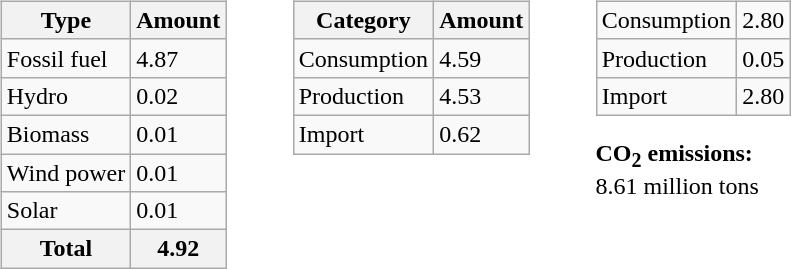<table>
<tr>
<td><br><table class=wikitable>
<tr>
<th>Type</th>
<th>Amount</th>
</tr>
<tr>
<td>Fossil fuel</td>
<td>4.87</td>
</tr>
<tr>
<td>Hydro</td>
<td>0.02</td>
</tr>
<tr>
<td>Biomass</td>
<td>0.01</td>
</tr>
<tr>
<td>Wind power</td>
<td>0.01</td>
</tr>
<tr>
<td>Solar</td>
<td>0.01</td>
</tr>
<tr>
<th>Total</th>
<th>4.92</th>
</tr>
</table>
</td>
<td width=15em>     </td>
<td valign=top><br><table class=wikitable>
<tr>
<th>Category</th>
<th>Amount</th>
</tr>
<tr>
<td>Consumption</td>
<td>4.59</td>
</tr>
<tr>
<td>Production</td>
<td>4.53</td>
</tr>
<tr>
<td>Import</td>
<td>0.62</td>
</tr>
</table>
</td>
<td width=15em>     </td>
<td valign=top><br><table class=wikitable>
<tr>
<td>Consumption</td>
<td>2.80</td>
</tr>
<tr>
<td>Production</td>
<td>0.05</td>
</tr>
<tr>
<td>Import</td>
<td>2.80</td>
</tr>
</table>
<strong>CO<sub>2</sub> emissions:</strong><br>8.61 million tons</td>
</tr>
</table>
